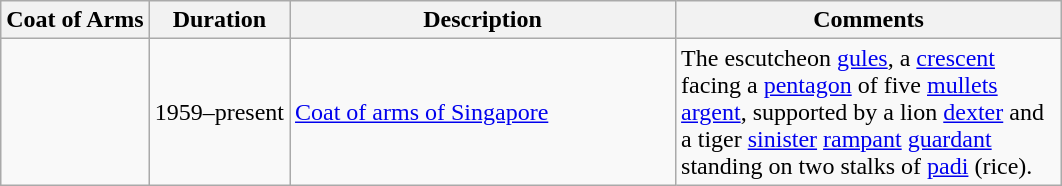<table class="wikitable">
<tr>
<th>Coat of Arms</th>
<th>Duration</th>
<th width="250">Description</th>
<th width="250">Comments</th>
</tr>
<tr>
<td></td>
<td>1959–present</td>
<td><a href='#'>Coat of arms of Singapore</a></td>
<td>The escutcheon <a href='#'>gules</a>, a <a href='#'>crescent</a> facing a <a href='#'>pentagon</a> of five <a href='#'>mullets</a> <a href='#'>argent</a>, supported by a lion <a href='#'>dexter</a> and a tiger <a href='#'>sinister</a> <a href='#'>rampant</a> <a href='#'>guardant</a> standing on two stalks of <a href='#'>padi</a> (rice).</td>
</tr>
</table>
